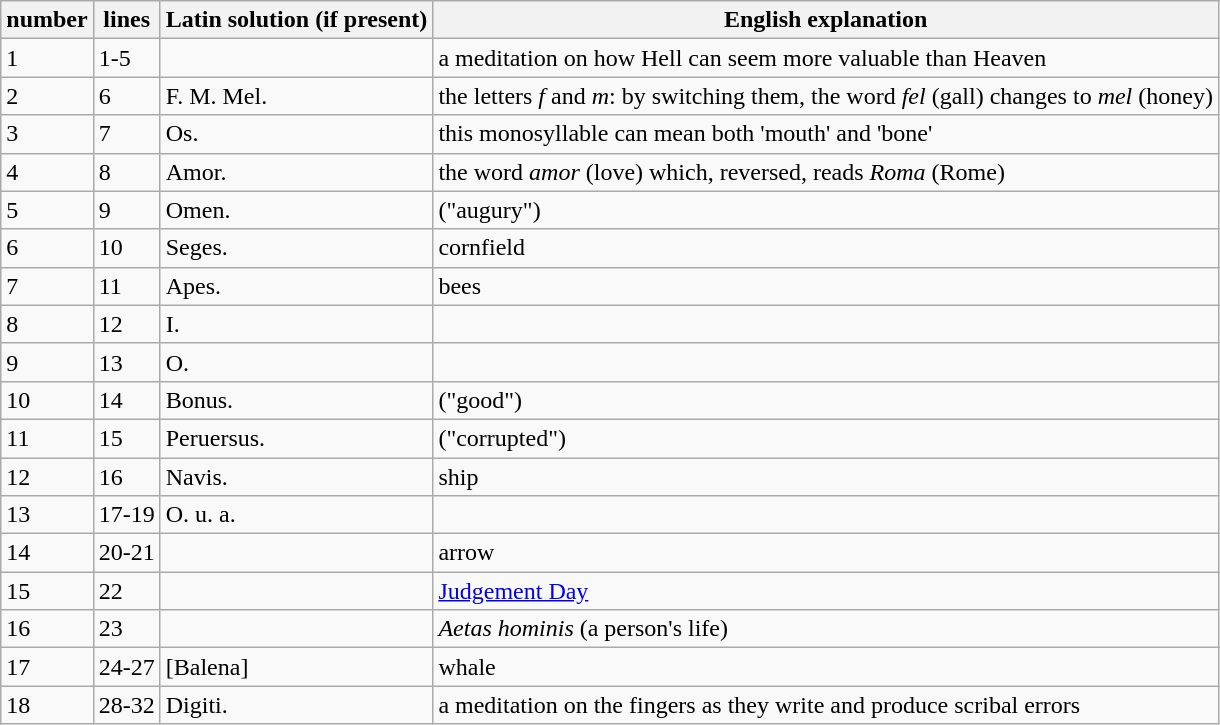<table class="wikitable">
<tr>
<th>number</th>
<th>lines</th>
<th>Latin solution (if present)</th>
<th>English explanation</th>
</tr>
<tr>
<td>1</td>
<td>1-5</td>
<td></td>
<td>a meditation on how Hell can seem more valuable than Heaven</td>
</tr>
<tr>
<td>2</td>
<td>6</td>
<td>F. M. Mel.</td>
<td>the letters <em>f</em> and <em>m</em>: by switching them, the word <em>fel</em> (gall) changes to <em>mel</em> (honey)</td>
</tr>
<tr>
<td>3</td>
<td>7</td>
<td>Os.</td>
<td>this monosyllable can mean both 'mouth' and 'bone'</td>
</tr>
<tr>
<td>4</td>
<td>8</td>
<td>Amor.</td>
<td>the word <em>amor</em> (love) which, reversed, reads <em>Roma</em> (Rome)</td>
</tr>
<tr>
<td>5</td>
<td>9</td>
<td>Omen.</td>
<td> ("augury")</td>
</tr>
<tr>
<td>6</td>
<td>10</td>
<td>Seges.</td>
<td>cornfield</td>
</tr>
<tr>
<td>7</td>
<td>11</td>
<td>Apes.</td>
<td>bees</td>
</tr>
<tr>
<td>8</td>
<td>12</td>
<td>I.</td>
<td></td>
</tr>
<tr>
<td>9</td>
<td>13</td>
<td>O.</td>
<td></td>
</tr>
<tr>
<td>10</td>
<td>14</td>
<td>Bonus.</td>
<td> ("good")</td>
</tr>
<tr>
<td>11</td>
<td>15</td>
<td>Peruersus.</td>
<td> ("corrupted")</td>
</tr>
<tr>
<td>12</td>
<td>16</td>
<td>Navis.</td>
<td>ship</td>
</tr>
<tr>
<td>13</td>
<td>17-19</td>
<td>O. u. a.</td>
<td></td>
</tr>
<tr>
<td>14</td>
<td>20-21</td>
<td></td>
<td>arrow</td>
</tr>
<tr>
<td>15</td>
<td>22</td>
<td></td>
<td><a href='#'>Judgement Day</a></td>
</tr>
<tr>
<td>16</td>
<td>23</td>
<td></td>
<td><em>Aetas hominis</em> (a person's life)</td>
</tr>
<tr>
<td>17</td>
<td>24-27</td>
<td>[Balena]</td>
<td>whale</td>
</tr>
<tr>
<td>18</td>
<td>28-32</td>
<td>Digiti.</td>
<td>a meditation on the fingers as they write and produce scribal errors</td>
</tr>
</table>
